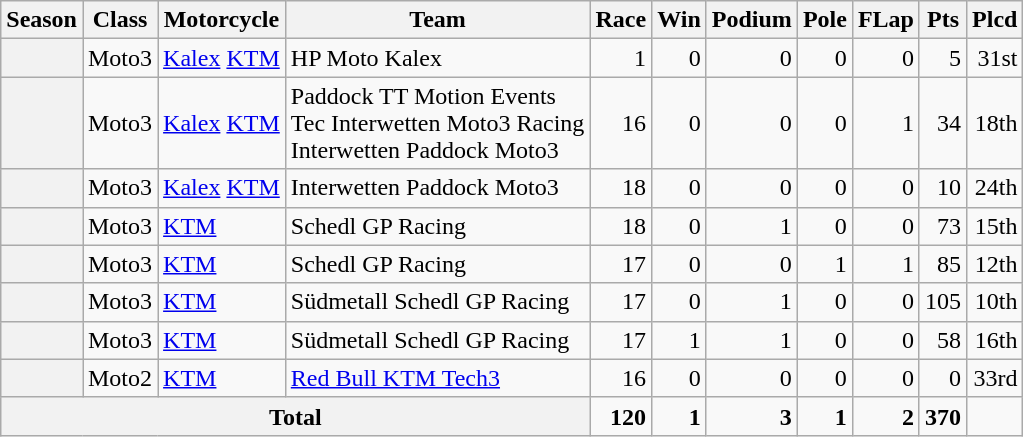<table class="wikitable" style="text-align:right;">
<tr>
<th>Season</th>
<th>Class</th>
<th>Motorcycle</th>
<th>Team</th>
<th>Race</th>
<th>Win</th>
<th>Podium</th>
<th>Pole</th>
<th>FLap</th>
<th>Pts</th>
<th>Plcd</th>
</tr>
<tr>
<th></th>
<td>Moto3</td>
<td style="text-align:left;"><a href='#'>Kalex</a> <a href='#'>KTM</a></td>
<td style="text-align:left;">HP Moto Kalex</td>
<td>1</td>
<td>0</td>
<td>0</td>
<td>0</td>
<td>0</td>
<td>5</td>
<td>31st</td>
</tr>
<tr>
<th></th>
<td>Moto3</td>
<td style="text-align:left;"><a href='#'>Kalex</a> <a href='#'>KTM</a></td>
<td style="text-align:left;">Paddock TT Motion Events<br>Tec Interwetten Moto3 Racing<br>Interwetten Paddock Moto3</td>
<td>16</td>
<td>0</td>
<td>0</td>
<td>0</td>
<td>1</td>
<td>34</td>
<td>18th</td>
</tr>
<tr>
<th></th>
<td>Moto3</td>
<td style="text-align:left;"><a href='#'>Kalex</a> <a href='#'>KTM</a></td>
<td style="text-align:left;">Interwetten Paddock Moto3</td>
<td>18</td>
<td>0</td>
<td>0</td>
<td>0</td>
<td>0</td>
<td>10</td>
<td>24th</td>
</tr>
<tr>
<th></th>
<td>Moto3</td>
<td style="text-align:left;"><a href='#'>KTM</a></td>
<td style="text-align:left;">Schedl GP Racing</td>
<td>18</td>
<td>0</td>
<td>1</td>
<td>0</td>
<td>0</td>
<td>73</td>
<td>15th</td>
</tr>
<tr>
<th></th>
<td>Moto3</td>
<td style="text-align:left;"><a href='#'>KTM</a></td>
<td style="text-align:left;">Schedl GP Racing</td>
<td>17</td>
<td>0</td>
<td>0</td>
<td>1</td>
<td>1</td>
<td>85</td>
<td>12th</td>
</tr>
<tr>
<th></th>
<td>Moto3</td>
<td style="text-align:left;"><a href='#'>KTM</a></td>
<td style="text-align:left;">Südmetall Schedl GP Racing</td>
<td>17</td>
<td>0</td>
<td>1</td>
<td>0</td>
<td>0</td>
<td>105</td>
<td>10th</td>
</tr>
<tr>
<th></th>
<td>Moto3</td>
<td style="text-align:left;"><a href='#'>KTM</a></td>
<td style="text-align:left;">Südmetall Schedl GP Racing</td>
<td>17</td>
<td>1</td>
<td>1</td>
<td>0</td>
<td>0</td>
<td>58</td>
<td>16th</td>
</tr>
<tr>
<th></th>
<td>Moto2</td>
<td style="text-align:left;"><a href='#'>KTM</a></td>
<td style="text-align:left;"><a href='#'>Red Bull KTM Tech3</a></td>
<td>16</td>
<td>0</td>
<td>0</td>
<td>0</td>
<td>0</td>
<td>0</td>
<td>33rd</td>
</tr>
<tr>
<th colspan="4">Total</th>
<td><strong>120</strong></td>
<td><strong>1</strong></td>
<td><strong>3</strong></td>
<td><strong>1</strong></td>
<td><strong>2</strong></td>
<td><strong>370</strong></td>
<td></td>
</tr>
</table>
